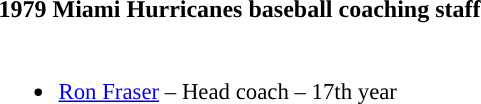<table class="toccolours">
<tr>
<th colspan=9>1979 Miami Hurricanes baseball coaching staff</th>
</tr>
<tr>
<td style="text-align: left; font-size: 95%;" valign="top"><br><ul><li><a href='#'>Ron Fraser</a> – Head coach – 17th year</li></ul></td>
</tr>
</table>
